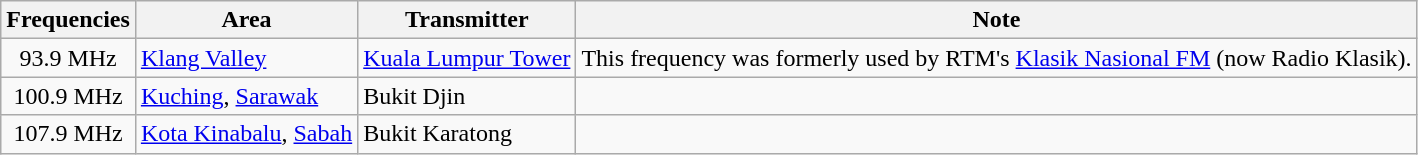<table class="wikitable">
<tr>
<th>Frequencies</th>
<th>Area</th>
<th>Transmitter</th>
<th>Note</th>
</tr>
<tr>
<td style="text-align:center;">93.9 MHz</td>
<td><a href='#'>Klang Valley</a></td>
<td><a href='#'>Kuala Lumpur Tower</a></td>
<td>This frequency was formerly used by RTM's <a href='#'>Klasik Nasional FM</a> (now Radio Klasik).</td>
</tr>
<tr>
<td style="text-align:center;">100.9 MHz</td>
<td><a href='#'>Kuching</a>, <a href='#'>Sarawak</a></td>
<td>Bukit Djin</td>
<td></td>
</tr>
<tr>
<td style="text-align:center;">107.9 MHz</td>
<td><a href='#'>Kota Kinabalu</a>, <a href='#'>Sabah</a></td>
<td>Bukit Karatong</td>
<td></td>
</tr>
</table>
